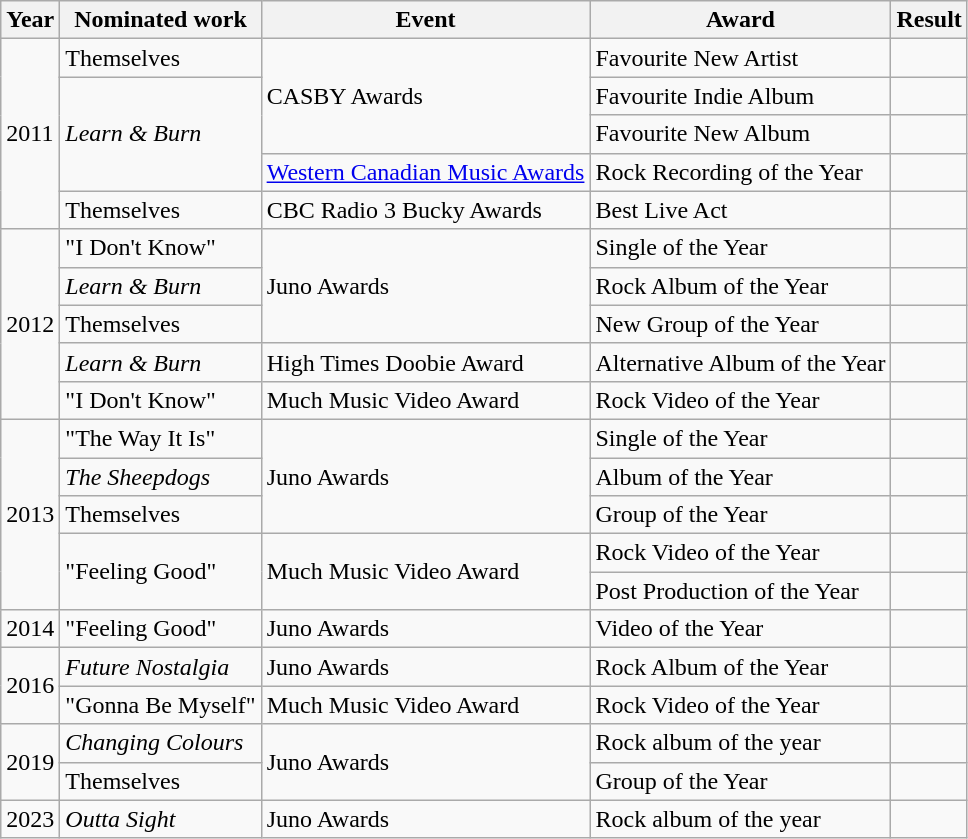<table class="wikitable">
<tr>
<th style="text-align:center;">Year</th>
<th style="text-align:center;">Nominated work</th>
<th style="text-align:center;">Event</th>
<th style="text-align:center;">Award</th>
<th style="text-align:center;">Result</th>
</tr>
<tr>
<td rowspan="5">2011</td>
<td>Themselves</td>
<td rowspan="3">CASBY Awards</td>
<td>Favourite New Artist</td>
<td></td>
</tr>
<tr>
<td rowspan="3"><em>Learn & Burn</em></td>
<td>Favourite Indie Album</td>
<td></td>
</tr>
<tr>
<td>Favourite New Album</td>
<td></td>
</tr>
<tr>
<td><a href='#'>Western Canadian Music Awards</a></td>
<td>Rock Recording of the Year</td>
<td></td>
</tr>
<tr>
<td>Themselves</td>
<td>CBC Radio 3 Bucky Awards</td>
<td>Best Live Act</td>
<td></td>
</tr>
<tr>
<td rowspan="5">2012</td>
<td>"I Don't Know"</td>
<td rowspan="3">Juno Awards</td>
<td>Single of the Year</td>
<td></td>
</tr>
<tr>
<td><em>Learn & Burn</em></td>
<td>Rock Album of the Year</td>
<td></td>
</tr>
<tr>
<td>Themselves</td>
<td>New Group of the Year</td>
<td></td>
</tr>
<tr>
<td><em>Learn & Burn</em></td>
<td>High Times Doobie Award</td>
<td>Alternative Album of the Year</td>
<td></td>
</tr>
<tr>
<td>"I Don't Know"</td>
<td>Much Music Video Award</td>
<td>Rock Video of the Year</td>
<td></td>
</tr>
<tr>
<td rowspan="5">2013</td>
<td>"The Way It Is"</td>
<td rowspan="3">Juno Awards</td>
<td>Single of the Year</td>
<td></td>
</tr>
<tr>
<td><em>The Sheepdogs</em></td>
<td>Album of the Year</td>
<td></td>
</tr>
<tr>
<td>Themselves</td>
<td>Group of the Year</td>
<td></td>
</tr>
<tr>
<td rowspan="2">"Feeling Good"</td>
<td rowspan="2">Much Music Video Award</td>
<td>Rock Video of the Year</td>
<td></td>
</tr>
<tr>
<td>Post Production of the Year</td>
<td></td>
</tr>
<tr>
<td>2014</td>
<td>"Feeling Good"</td>
<td>Juno Awards</td>
<td>Video of the Year</td>
<td></td>
</tr>
<tr>
<td rowspan="2">2016</td>
<td><em>Future Nostalgia</em></td>
<td>Juno Awards</td>
<td>Rock Album of the Year</td>
<td></td>
</tr>
<tr>
<td>"Gonna Be Myself"</td>
<td>Much Music Video Award</td>
<td>Rock Video of the Year</td>
<td></td>
</tr>
<tr>
<td rowspan="2">2019</td>
<td><em>Changing Colours</em></td>
<td rowspan="2">Juno Awards</td>
<td>Rock album of the year</td>
<td></td>
</tr>
<tr>
<td>Themselves</td>
<td>Group of the Year</td>
<td></td>
</tr>
<tr>
<td rowspan="1">2023</td>
<td><em>Outta Sight</em></td>
<td rowspan="1">Juno Awards</td>
<td>Rock album of the year</td>
<td></td>
</tr>
</table>
